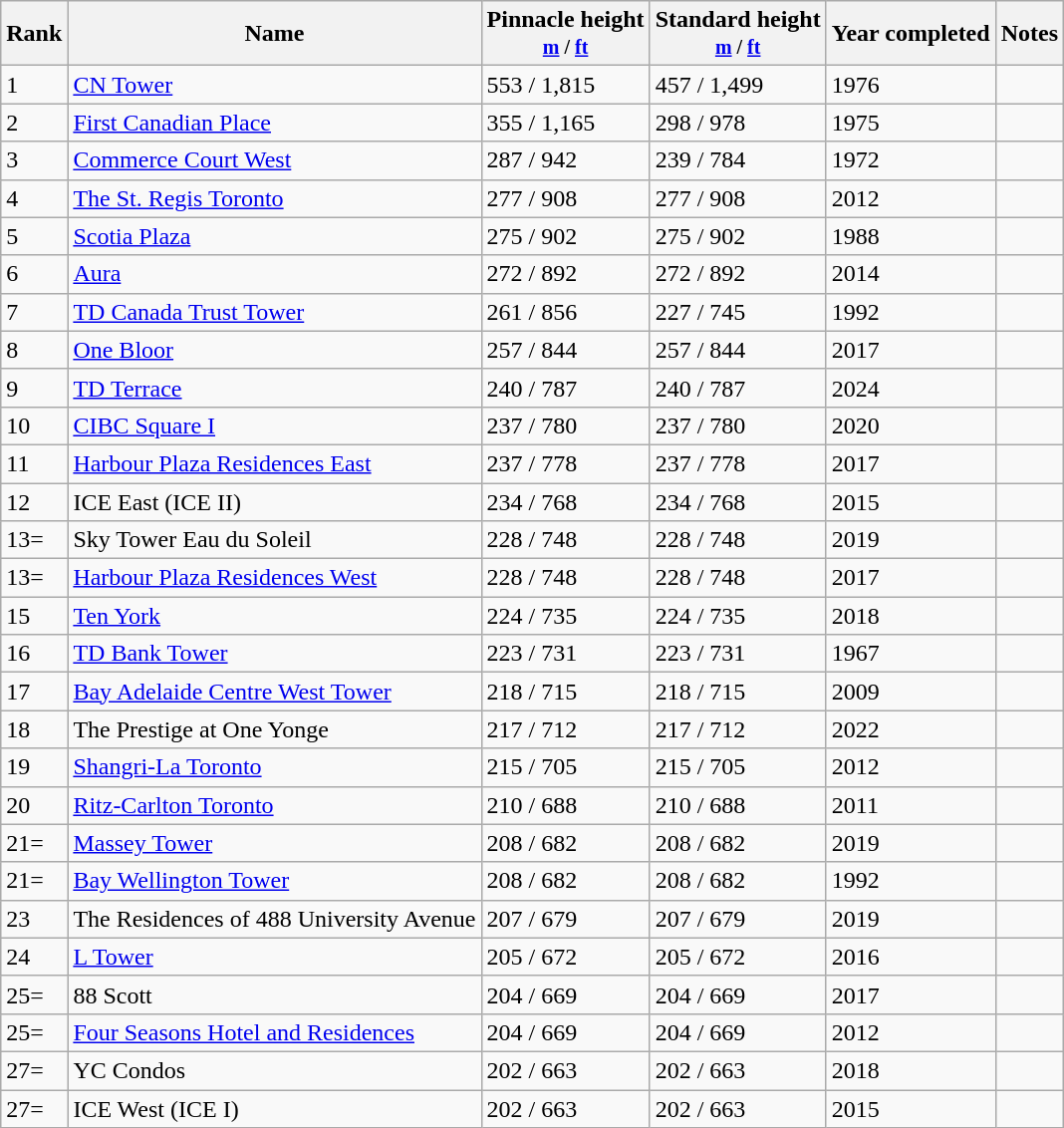<table class="wikitable sortable">
<tr>
<th>Rank</th>
<th>Name</th>
<th>Pinnacle height<br><small><a href='#'>m</a> / <a href='#'>ft</a></small></th>
<th>Standard height<br><small><a href='#'>m</a> / <a href='#'>ft</a></small></th>
<th>Year completed</th>
<th class="unsortable">Notes</th>
</tr>
<tr>
<td>1</td>
<td><a href='#'>CN Tower</a></td>
<td>553 / 1,815</td>
<td>457 / 1,499</td>
<td>1976</td>
<td></td>
</tr>
<tr>
<td>2</td>
<td><a href='#'>First Canadian Place</a></td>
<td>355 / 1,165</td>
<td>298 / 978</td>
<td>1975</td>
<td></td>
</tr>
<tr>
<td>3</td>
<td><a href='#'>Commerce Court West</a></td>
<td>287 / 942</td>
<td>239 / 784</td>
<td>1972</td>
<td></td>
</tr>
<tr>
<td>4</td>
<td><a href='#'>The St. Regis Toronto</a></td>
<td>277 / 908</td>
<td>277 / 908</td>
<td>2012</td>
<td></td>
</tr>
<tr>
<td>5</td>
<td><a href='#'>Scotia Plaza</a></td>
<td>275 / 902</td>
<td>275 / 902</td>
<td>1988</td>
<td></td>
</tr>
<tr>
<td>6</td>
<td><a href='#'>Aura</a></td>
<td>272 / 892</td>
<td>272 / 892</td>
<td>2014</td>
<td></td>
</tr>
<tr>
<td>7</td>
<td><a href='#'>TD Canada Trust Tower</a></td>
<td>261 / 856</td>
<td>227 / 745</td>
<td>1992</td>
<td></td>
</tr>
<tr>
<td>8</td>
<td><a href='#'>One Bloor</a></td>
<td>257 / 844</td>
<td>257 / 844</td>
<td>2017</td>
<td></td>
</tr>
<tr>
<td>9</td>
<td><a href='#'>TD Terrace</a></td>
<td>240 / 787</td>
<td>240 / 787</td>
<td>2024</td>
<td></td>
</tr>
<tr>
<td>10</td>
<td><a href='#'>CIBC Square I</a></td>
<td>237 / 780</td>
<td>237 / 780</td>
<td>2020</td>
<td></td>
</tr>
<tr>
<td>11</td>
<td><a href='#'>Harbour Plaza Residences East</a></td>
<td>237 / 778</td>
<td>237 / 778</td>
<td>2017</td>
<td></td>
</tr>
<tr>
<td>12</td>
<td>ICE East (ICE II)</td>
<td>234 / 768</td>
<td>234 / 768</td>
<td>2015</td>
<td></td>
</tr>
<tr>
<td>13=</td>
<td>Sky Tower Eau du Soleil</td>
<td>228 / 748</td>
<td>228 / 748</td>
<td>2019</td>
<td></td>
</tr>
<tr>
<td>13=</td>
<td><a href='#'>Harbour Plaza Residences West</a></td>
<td>228 / 748</td>
<td>228 / 748</td>
<td>2017</td>
<td></td>
</tr>
<tr>
<td>15</td>
<td><a href='#'>Ten York</a></td>
<td>224 / 735</td>
<td>224 / 735</td>
<td>2018</td>
<td></td>
</tr>
<tr>
<td>16</td>
<td><a href='#'>TD Bank Tower</a></td>
<td>223 / 731</td>
<td>223 / 731</td>
<td>1967</td>
<td></td>
</tr>
<tr>
<td>17</td>
<td><a href='#'>Bay Adelaide Centre West Tower</a></td>
<td>218 / 715</td>
<td>218 / 715</td>
<td>2009</td>
<td></td>
</tr>
<tr>
<td>18</td>
<td>The Prestige at One Yonge</td>
<td>217 / 712</td>
<td>217 / 712</td>
<td>2022</td>
<td></td>
</tr>
<tr>
<td>19</td>
<td><a href='#'>Shangri-La Toronto</a></td>
<td>215 / 705</td>
<td>215 / 705</td>
<td>2012</td>
<td></td>
</tr>
<tr>
<td>20</td>
<td><a href='#'>Ritz-Carlton Toronto</a></td>
<td>210 / 688</td>
<td>210 / 688</td>
<td>2011</td>
<td></td>
</tr>
<tr>
<td>21=</td>
<td><a href='#'>Massey Tower</a></td>
<td>208 / 682</td>
<td>208 / 682</td>
<td>2019</td>
<td></td>
</tr>
<tr>
<td>21=</td>
<td><a href='#'>Bay Wellington Tower</a></td>
<td>208 / 682</td>
<td>208 / 682</td>
<td>1992</td>
<td></td>
</tr>
<tr>
<td>23</td>
<td>The Residences of 488 University Avenue</td>
<td>207 / 679</td>
<td>207 / 679</td>
<td>2019</td>
<td></td>
</tr>
<tr>
<td>24</td>
<td><a href='#'>L Tower</a></td>
<td>205 / 672</td>
<td>205 / 672</td>
<td>2016</td>
<td></td>
</tr>
<tr>
<td>25=</td>
<td>88 Scott</td>
<td>204 / 669</td>
<td>204 / 669</td>
<td>2017</td>
<td></td>
</tr>
<tr>
<td>25=</td>
<td><a href='#'>Four Seasons Hotel and Residences</a></td>
<td>204 / 669</td>
<td>204 / 669</td>
<td>2012</td>
<td></td>
</tr>
<tr>
<td>27=</td>
<td>YC Condos</td>
<td>202 / 663</td>
<td>202 / 663</td>
<td>2018</td>
<td></td>
</tr>
<tr>
<td>27=</td>
<td>ICE West (ICE I)</td>
<td>202 / 663</td>
<td>202 / 663</td>
<td>2015</td>
<td></td>
</tr>
</table>
